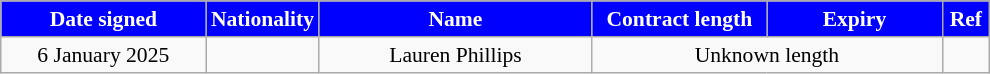<table class="wikitable"  style="text-align:center; font-size:90%; ">
<tr>
<th style="background:#0000FF; color:#FFFFFF; width:130px;">Date signed</th>
<th style="background:#0000FF; color:#FFFFFF; width:50px;">Nationality</th>
<th style="background:#0000FF; color:#FFFFFF; width:175px;">Name</th>
<th style="background:#0000FF; color:#FFFFFF; width:110px;">Contract length</th>
<th style="background:#0000FF; color:#FFFFFF; width:110px;">Expiry</th>
<th style="background:#0000FF; color:#FFFFFF; width:25px;">Ref</th>
</tr>
<tr>
<td>6 January 2025</td>
<td></td>
<td>Lauren Phillips</td>
<td colspan=2>Unknown length</td>
<td></td>
</tr>
</table>
